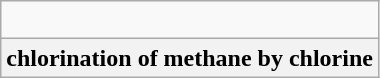<table class="wikitable">
<tr align="center">
<td><br></td>
</tr>
<tr align="center">
<th>chlorination of methane by chlorine</th>
</tr>
</table>
